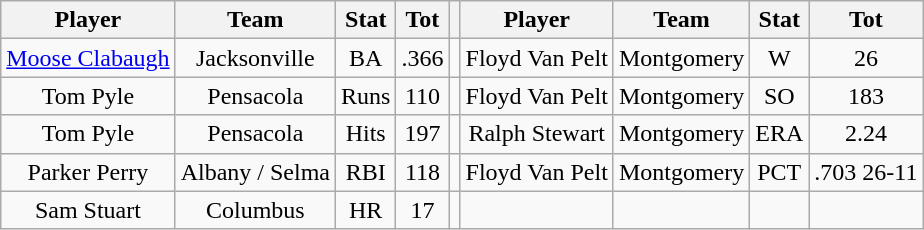<table class="wikitable" style="text-align:center">
<tr>
<th>Player</th>
<th>Team</th>
<th>Stat</th>
<th>Tot</th>
<th></th>
<th>Player</th>
<th>Team</th>
<th>Stat</th>
<th>Tot</th>
</tr>
<tr>
<td><a href='#'>Moose Clabaugh</a></td>
<td>Jacksonville</td>
<td>BA</td>
<td>.366</td>
<td></td>
<td>Floyd Van Pelt</td>
<td>Montgomery</td>
<td>W</td>
<td>26</td>
</tr>
<tr>
<td>Tom Pyle</td>
<td>Pensacola</td>
<td>Runs</td>
<td>110</td>
<td></td>
<td>Floyd Van Pelt</td>
<td>Montgomery</td>
<td>SO</td>
<td>183</td>
</tr>
<tr>
<td>Tom Pyle</td>
<td>Pensacola</td>
<td>Hits</td>
<td>197</td>
<td></td>
<td>Ralph Stewart</td>
<td>Montgomery</td>
<td>ERA</td>
<td>2.24</td>
</tr>
<tr>
<td>Parker Perry</td>
<td>Albany / Selma</td>
<td>RBI</td>
<td>118</td>
<td></td>
<td>Floyd Van Pelt</td>
<td>Montgomery</td>
<td>PCT</td>
<td>.703 26-11</td>
</tr>
<tr>
<td>Sam Stuart</td>
<td>Columbus</td>
<td>HR</td>
<td>17</td>
<td></td>
<td></td>
<td></td>
<td></td>
<td></td>
</tr>
</table>
